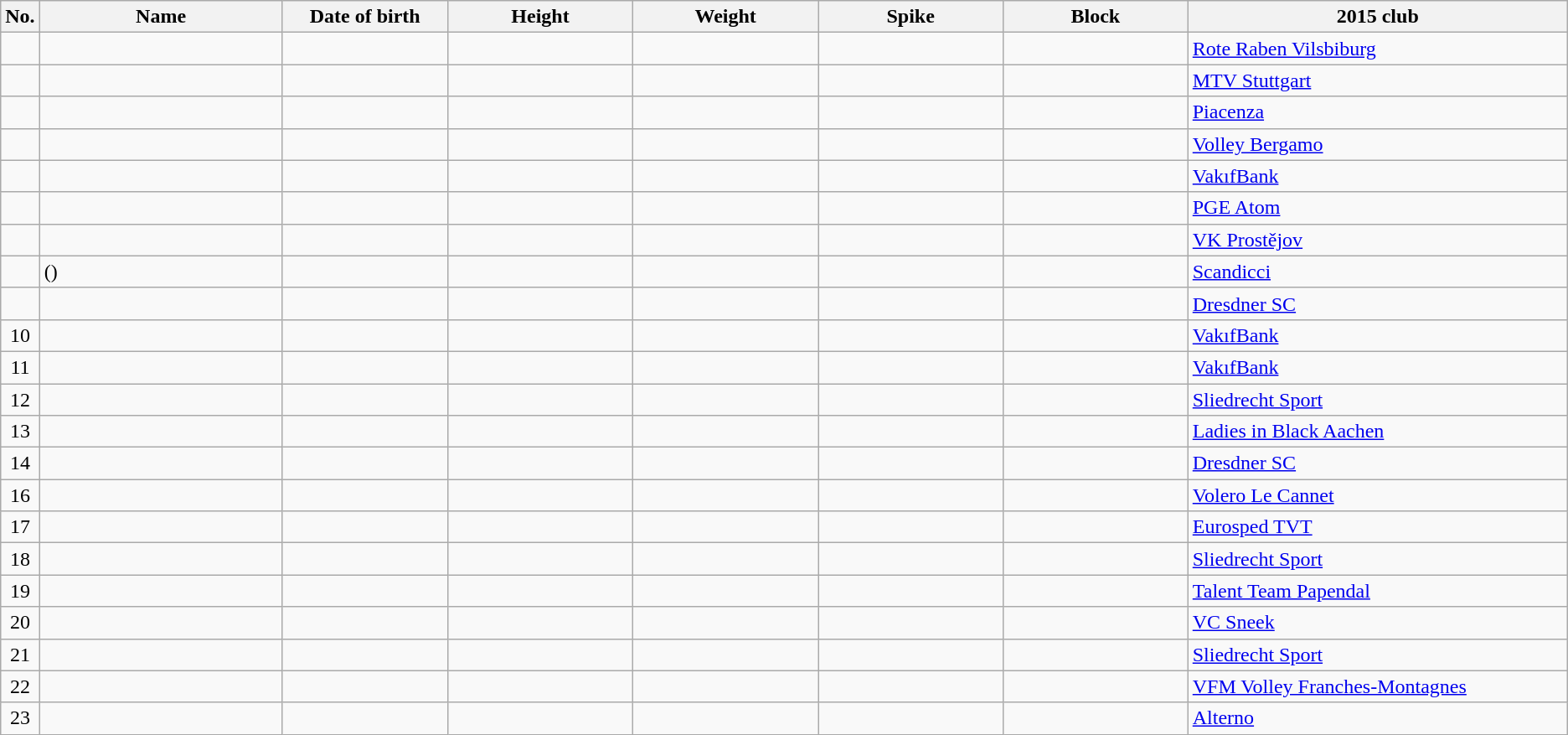<table class="wikitable sortable" style="font-size:100%; text-align:center;">
<tr>
<th>No.</th>
<th style="width:12em">Name</th>
<th style="width:8em">Date of birth</th>
<th style="width:9em">Height</th>
<th style="width:9em">Weight</th>
<th style="width:9em">Spike</th>
<th style="width:9em">Block</th>
<th style="width:19em">2015 club</th>
</tr>
<tr>
<td></td>
<td align=left></td>
<td align=right></td>
<td></td>
<td></td>
<td></td>
<td></td>
<td align=left> <a href='#'>Rote Raben Vilsbiburg</a></td>
</tr>
<tr>
<td></td>
<td align=left></td>
<td align=right></td>
<td></td>
<td></td>
<td></td>
<td></td>
<td align=left> <a href='#'>MTV Stuttgart</a></td>
</tr>
<tr>
<td></td>
<td align=left></td>
<td align=right></td>
<td></td>
<td></td>
<td></td>
<td></td>
<td align=left> <a href='#'>Piacenza</a></td>
</tr>
<tr>
<td></td>
<td align=left></td>
<td align=right></td>
<td></td>
<td></td>
<td></td>
<td></td>
<td align=left> <a href='#'>Volley Bergamo</a></td>
</tr>
<tr>
<td></td>
<td align=left></td>
<td align=right></td>
<td></td>
<td></td>
<td></td>
<td></td>
<td align=left> <a href='#'>VakıfBank</a></td>
</tr>
<tr>
<td></td>
<td align=left></td>
<td align=right></td>
<td></td>
<td></td>
<td></td>
<td></td>
<td align=left> <a href='#'>PGE Atom</a></td>
</tr>
<tr>
<td></td>
<td align=left></td>
<td align=right></td>
<td></td>
<td></td>
<td></td>
<td></td>
<td align=left> <a href='#'>VK Prostějov</a></td>
</tr>
<tr>
<td></td>
<td align=left> ()</td>
<td align=right></td>
<td></td>
<td></td>
<td></td>
<td></td>
<td align=left> <a href='#'>Scandicci</a></td>
</tr>
<tr>
<td></td>
<td align=left></td>
<td align=right></td>
<td></td>
<td></td>
<td></td>
<td></td>
<td align=left> <a href='#'>Dresdner SC</a></td>
</tr>
<tr>
<td>10</td>
<td align=left></td>
<td align=right></td>
<td></td>
<td></td>
<td></td>
<td></td>
<td align=left> <a href='#'>VakıfBank</a></td>
</tr>
<tr>
<td>11</td>
<td align=left></td>
<td align=right></td>
<td></td>
<td></td>
<td></td>
<td></td>
<td align=left> <a href='#'>VakıfBank</a></td>
</tr>
<tr>
<td>12</td>
<td align=left></td>
<td align=right></td>
<td></td>
<td></td>
<td></td>
<td></td>
<td align=left> <a href='#'>Sliedrecht Sport</a></td>
</tr>
<tr>
<td>13</td>
<td align=left></td>
<td align=right></td>
<td></td>
<td></td>
<td></td>
<td></td>
<td align=left> <a href='#'>Ladies in Black Aachen</a></td>
</tr>
<tr>
<td>14</td>
<td align=left></td>
<td align=right></td>
<td></td>
<td></td>
<td></td>
<td></td>
<td align=left> <a href='#'>Dresdner SC</a></td>
</tr>
<tr>
<td>16</td>
<td align=left></td>
<td align=right></td>
<td></td>
<td></td>
<td></td>
<td></td>
<td align=left> <a href='#'>Volero Le Cannet</a></td>
</tr>
<tr>
<td>17</td>
<td align=left></td>
<td align=right></td>
<td></td>
<td></td>
<td></td>
<td></td>
<td align=left> <a href='#'>Eurosped TVT</a></td>
</tr>
<tr>
<td>18</td>
<td align=left></td>
<td align=right></td>
<td></td>
<td></td>
<td></td>
<td></td>
<td align=left> <a href='#'>Sliedrecht Sport</a></td>
</tr>
<tr>
<td>19</td>
<td align=left></td>
<td align=right></td>
<td></td>
<td></td>
<td></td>
<td></td>
<td align=left> <a href='#'>Talent Team Papendal</a></td>
</tr>
<tr>
<td>20</td>
<td align=left></td>
<td align=right></td>
<td></td>
<td></td>
<td></td>
<td></td>
<td align=left> <a href='#'>VC Sneek</a></td>
</tr>
<tr>
<td>21</td>
<td align=left></td>
<td align=right></td>
<td></td>
<td></td>
<td></td>
<td></td>
<td align=left> <a href='#'>Sliedrecht Sport</a></td>
</tr>
<tr>
<td>22</td>
<td align=left></td>
<td align=right></td>
<td></td>
<td></td>
<td></td>
<td></td>
<td align=left> <a href='#'>VFM Volley Franches-Montagnes</a></td>
</tr>
<tr>
<td>23</td>
<td align=left></td>
<td align=right></td>
<td></td>
<td></td>
<td></td>
<td></td>
<td align=left> <a href='#'>Alterno</a></td>
</tr>
</table>
